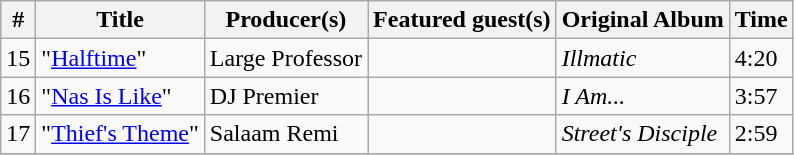<table class="wikitable">
<tr>
<th>#</th>
<th>Title</th>
<th>Producer(s)</th>
<th>Featured guest(s)</th>
<th>Original Album</th>
<th>Time</th>
</tr>
<tr>
<td>15</td>
<td>"<a href='#'>Halftime</a>"</td>
<td>Large Professor</td>
<td></td>
<td><em>Illmatic</em></td>
<td>4:20</td>
</tr>
<tr>
<td>16</td>
<td>"<a href='#'>Nas Is Like</a>"</td>
<td>DJ Premier</td>
<td></td>
<td><em>I Am...</em></td>
<td>3:57</td>
</tr>
<tr>
<td>17</td>
<td>"<a href='#'>Thief's Theme</a>"</td>
<td>Salaam Remi</td>
<td></td>
<td><em>Street's Disciple</em></td>
<td>2:59</td>
</tr>
<tr>
</tr>
</table>
